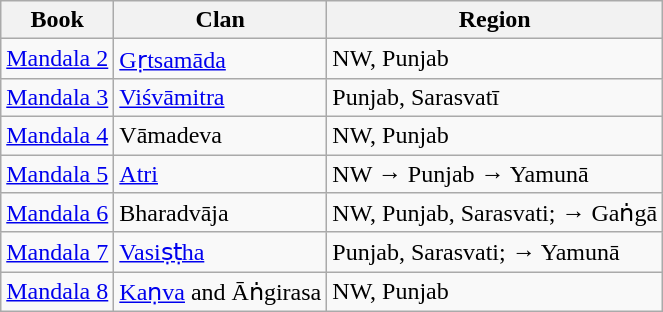<table class="wikitable sortable">
<tr>
<th>Book</th>
<th>Clan</th>
<th>Region</th>
</tr>
<tr>
<td><a href='#'>Mandala 2</a></td>
<td><a href='#'>Gṛtsamāda</a></td>
<td>NW, Punjab</td>
</tr>
<tr>
<td><a href='#'>Mandala 3</a></td>
<td><a href='#'>Viśvāmitra</a></td>
<td>Punjab, Sarasvatī</td>
</tr>
<tr>
<td><a href='#'>Mandala 4</a></td>
<td>Vāmadeva</td>
<td>NW, Punjab</td>
</tr>
<tr>
<td><a href='#'>Mandala 5</a></td>
<td><a href='#'>Atri</a></td>
<td>NW → Punjab → Yamunā</td>
</tr>
<tr>
<td><a href='#'>Mandala 6</a></td>
<td>Bharadvāja</td>
<td>NW, Punjab, Sarasvati; → Gaṅgā</td>
</tr>
<tr>
<td><a href='#'>Mandala 7</a></td>
<td><a href='#'>Vasiṣṭha</a></td>
<td>Punjab, Sarasvati; → Yamunā</td>
</tr>
<tr>
<td><a href='#'>Mandala 8</a></td>
<td><a href='#'>Kaṇva</a> and Āṅgirasa</td>
<td>NW, Punjab</td>
</tr>
</table>
